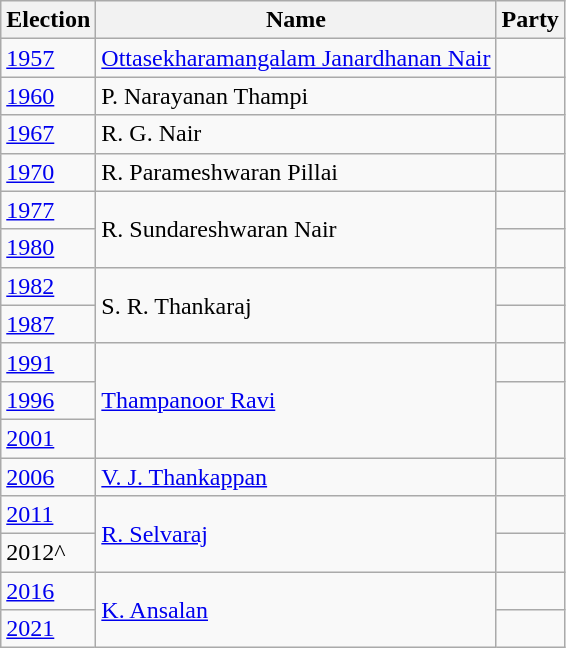<table class="wikitable sortable">
<tr>
<th>Election</th>
<th>Name</th>
<th colspan="2">Party</th>
</tr>
<tr>
<td><a href='#'>1957</a></td>
<td><a href='#'>Ottasekharamangalam Janardhanan Nair</a></td>
<td></td>
</tr>
<tr>
<td><a href='#'>1960</a></td>
<td>P. Narayanan Thampi</td>
<td></td>
</tr>
<tr>
<td><a href='#'>1967</a></td>
<td>R. G. Nair</td>
<td></td>
</tr>
<tr>
<td><a href='#'>1970</a></td>
<td>R. Parameshwaran Pillai</td>
<td></td>
</tr>
<tr>
<td><a href='#'>1977</a></td>
<td rowspan="2">R. Sundareshwaran Nair</td>
<td></td>
</tr>
<tr>
<td><a href='#'>1980</a></td>
</tr>
<tr>
<td><a href='#'>1982</a></td>
<td rowspan="2">S. R. Thankaraj</td>
<td></td>
</tr>
<tr>
<td><a href='#'>1987</a></td>
</tr>
<tr>
<td><a href='#'>1991</a></td>
<td rowspan="3"><a href='#'>Thampanoor Ravi</a></td>
<td></td>
</tr>
<tr>
<td><a href='#'>1996</a></td>
</tr>
<tr>
<td><a href='#'>2001</a></td>
</tr>
<tr>
<td><a href='#'>2006</a></td>
<td><a href='#'>V. J. Thankappan</a></td>
<td></td>
</tr>
<tr>
<td><a href='#'>2011</a></td>
<td rowspan="2"><a href='#'>R. Selvaraj</a></td>
</tr>
<tr>
<td>2012^</td>
<td></td>
</tr>
<tr>
<td><a href='#'>2016</a></td>
<td rowspan="2"><a href='#'>K. Ansalan</a></td>
<td></td>
</tr>
<tr>
<td><a href='#'>2021</a></td>
</tr>
</table>
